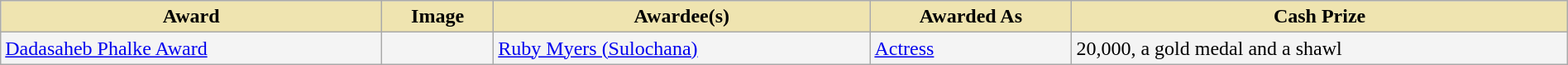<table class="wikitable plainrowheaders" style="width:100%;">
<tr>
<th scope="col" style="background-color:#EFE4B0;">Award</th>
<th style="background-color:#EFE4B0;">Image</th>
<th scope="col" style="background-color:#EFE4B0;">Awardee(s)</th>
<th scope="col" style="background-color:#EFE4B0;">Awarded As</th>
<th scope="col" style="background-color:#EFE4B0;">Cash Prize</th>
</tr>
<tr style="background-color:#F4F4F4">
<td><a href='#'>Dadasaheb Phalke Award</a></td>
<td></td>
<td><a href='#'>Ruby Myers (Sulochana)</a></td>
<td><a href='#'>Actress</a></td>
<td>20,000, a gold medal and a shawl</td>
</tr>
</table>
